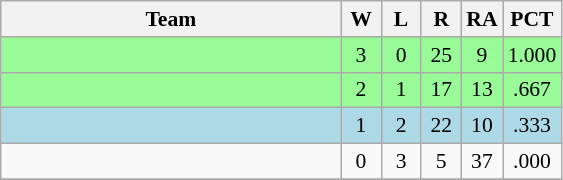<table class=wikitable style="text-align:center;font-size:90%">
<tr>
<th width=220>Team</th>
<th width=20>W</th>
<th width=20>L</th>
<th width=20>R</th>
<th width=20>RA</th>
<th width=20>PCT</th>
</tr>
<tr bgcolor=#98fb98>
<td align=left></td>
<td>3</td>
<td>0</td>
<td>25</td>
<td>9</td>
<td>1.000</td>
</tr>
<tr bgcolor=#98fb98>
<td align=left></td>
<td>2</td>
<td>1</td>
<td>17</td>
<td>13</td>
<td>.667</td>
</tr>
<tr bgcolor=lightblue>
<td align=left></td>
<td>1</td>
<td>2</td>
<td>22</td>
<td>10</td>
<td>.333</td>
</tr>
<tr>
<td align=left></td>
<td>0</td>
<td>3</td>
<td>5</td>
<td>37</td>
<td>.000</td>
</tr>
<tr>
</tr>
</table>
